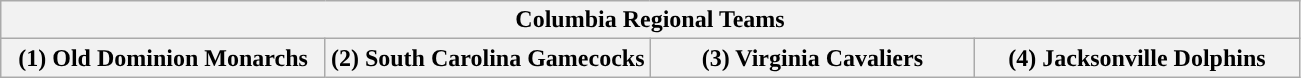<table class="wikitable">
<tr>
<th colspan=4>Columbia Regional Teams</th>
</tr>
<tr>
<th style="width: 25%; ">(1) Old Dominion Monarchs</th>
<th style="width: 25%; ">(2) South Carolina Gamecocks</th>
<th style="width: 25%; ">(3) Virginia Cavaliers</th>
<th style="width: 25%; ">(4) Jacksonville Dolphins</th>
</tr>
</table>
